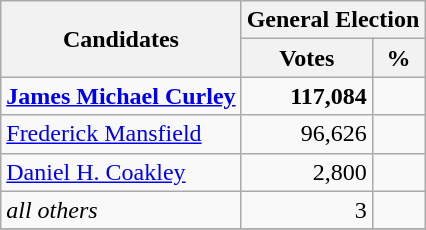<table class=wikitable>
<tr>
<th colspan=1 rowspan=2><strong>Candidates</strong></th>
<th colspan=2><strong>General Election</strong></th>
</tr>
<tr>
<th>Votes</th>
<th>%</th>
</tr>
<tr>
<td><strong><a href='#'>James Michael Curley</a></strong></td>
<td align="right"><strong>117,084</strong></td>
<td align="right"><strong></strong></td>
</tr>
<tr>
<td><a href='#'>Frederick Mansfield</a></td>
<td align="right">96,626</td>
<td align="right"></td>
</tr>
<tr>
<td><a href='#'>Daniel H. Coakley</a></td>
<td align="right">2,800</td>
<td align="right"></td>
</tr>
<tr>
<td><em>all others</em></td>
<td align="right">3</td>
<td align="right"></td>
</tr>
<tr>
</tr>
</table>
